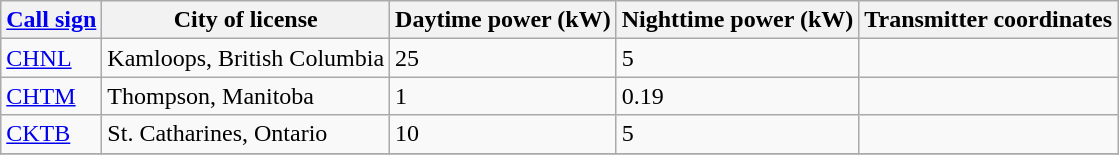<table class="wikitable sortable">
<tr>
<th><a href='#'>Call sign</a></th>
<th>City of license</th>
<th>Daytime power (kW)</th>
<th>Nighttime power (kW)</th>
<th>Transmitter coordinates</th>
</tr>
<tr>
<td><a href='#'>CHNL</a></td>
<td>Kamloops, British Columbia</td>
<td>25</td>
<td>5</td>
<td></td>
</tr>
<tr>
<td><a href='#'>CHTM</a></td>
<td>Thompson, Manitoba</td>
<td>1</td>
<td>0.19</td>
<td></td>
</tr>
<tr>
<td><a href='#'>CKTB</a></td>
<td>St. Catharines, Ontario</td>
<td>10</td>
<td>5</td>
<td></td>
</tr>
<tr>
</tr>
</table>
